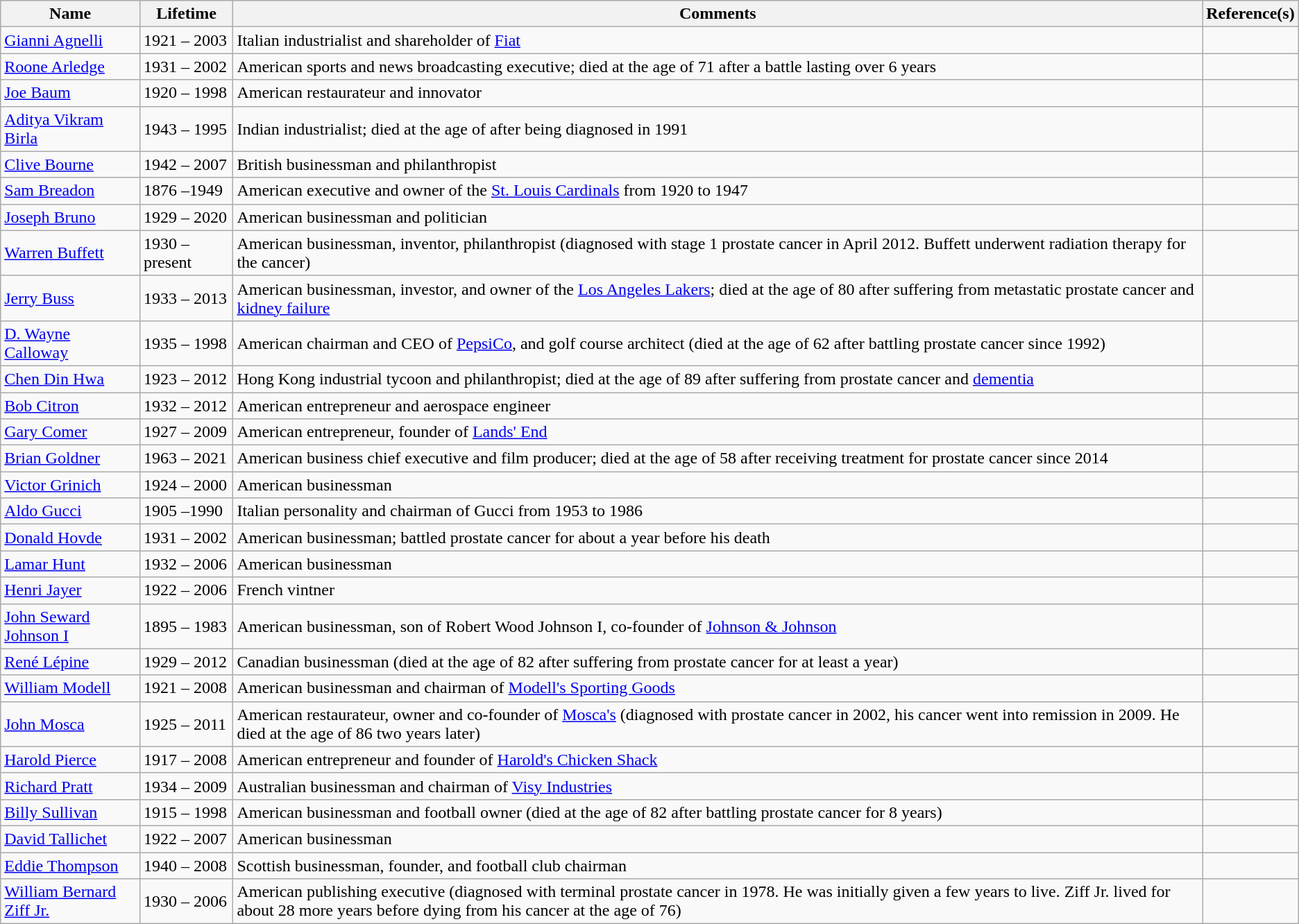<table class="wikitable">
<tr>
<th>Name</th>
<th>Lifetime</th>
<th>Comments</th>
<th>Reference(s)</th>
</tr>
<tr>
<td><a href='#'>Gianni Agnelli</a></td>
<td>1921 – 2003</td>
<td>Italian industrialist and shareholder of <a href='#'>Fiat</a></td>
<td></td>
</tr>
<tr>
<td><a href='#'>Roone Arledge</a></td>
<td>1931 – 2002</td>
<td>American sports and news broadcasting executive; died at the age of 71 after a battle lasting over 6 years</td>
<td></td>
</tr>
<tr>
<td><a href='#'>Joe Baum</a></td>
<td>1920 – 1998</td>
<td>American restaurateur and innovator</td>
<td></td>
</tr>
<tr>
<td><a href='#'>Aditya Vikram Birla</a></td>
<td>1943 – 1995</td>
<td>Indian industrialist; died at the age of after being diagnosed in 1991</td>
<td></td>
</tr>
<tr>
<td><a href='#'>Clive Bourne</a></td>
<td>1942 – 2007</td>
<td>British businessman and philanthropist</td>
<td></td>
</tr>
<tr>
<td><a href='#'>Sam Breadon</a></td>
<td>1876 –1949</td>
<td>American executive and owner of the <a href='#'>St. Louis Cardinals</a> from 1920 to 1947</td>
<td></td>
</tr>
<tr>
<td><a href='#'>Joseph Bruno</a></td>
<td>1929 – 2020</td>
<td>American businessman and politician</td>
<td></td>
</tr>
<tr>
<td><a href='#'>Warren Buffett</a></td>
<td>1930 – present</td>
<td>American businessman, inventor, philanthropist (diagnosed with stage 1 prostate cancer in April 2012. Buffett underwent radiation therapy for the cancer)</td>
<td></td>
</tr>
<tr>
<td><a href='#'>Jerry Buss</a></td>
<td>1933 – 2013</td>
<td>American businessman, investor, and owner of the <a href='#'>Los Angeles Lakers</a>; died at the age of 80 after suffering from metastatic prostate cancer and <a href='#'>kidney failure</a></td>
<td></td>
</tr>
<tr>
<td><a href='#'>D. Wayne Calloway</a></td>
<td>1935 – 1998</td>
<td>American chairman and CEO of <a href='#'>PepsiCo</a>, and golf course architect (died at the age of 62 after battling prostate cancer since 1992)</td>
<td></td>
</tr>
<tr>
<td><a href='#'>Chen Din Hwa</a></td>
<td>1923 – 2012</td>
<td>Hong Kong industrial tycoon and philanthropist; died at the age of 89 after suffering from prostate cancer and <a href='#'>dementia</a></td>
<td></td>
</tr>
<tr>
<td><a href='#'>Bob Citron</a></td>
<td>1932 – 2012</td>
<td>American entrepreneur and aerospace engineer</td>
<td></td>
</tr>
<tr>
<td><a href='#'>Gary Comer</a></td>
<td>1927 – 2009</td>
<td>American entrepreneur, founder of <a href='#'>Lands' End</a></td>
<td></td>
</tr>
<tr>
<td><a href='#'>Brian Goldner</a></td>
<td>1963 – 2021</td>
<td>American business chief executive and film producer; died at the age of 58 after receiving treatment for prostate cancer since 2014</td>
<td></td>
</tr>
<tr>
<td><a href='#'>Victor Grinich</a></td>
<td>1924 – 2000</td>
<td>American businessman</td>
<td></td>
</tr>
<tr>
<td><a href='#'>Aldo Gucci</a></td>
<td>1905 –1990</td>
<td>Italian personality and chairman of Gucci from 1953 to 1986</td>
<td></td>
</tr>
<tr>
<td><a href='#'>Donald Hovde</a></td>
<td>1931 – 2002</td>
<td>American businessman; battled prostate cancer for about a year before his death</td>
<td></td>
</tr>
<tr>
<td><a href='#'>Lamar Hunt</a></td>
<td>1932 – 2006</td>
<td>American businessman</td>
<td></td>
</tr>
<tr>
<td><a href='#'>Henri Jayer</a></td>
<td>1922 – 2006</td>
<td>French vintner</td>
<td></td>
</tr>
<tr>
<td><a href='#'>John Seward Johnson I</a></td>
<td>1895 – 1983</td>
<td>American businessman, son of Robert Wood Johnson I, co-founder of <a href='#'>Johnson & Johnson</a></td>
<td></td>
</tr>
<tr>
<td><a href='#'>René Lépine</a></td>
<td>1929 – 2012</td>
<td>Canadian businessman (died at the age of 82 after suffering from prostate cancer for at least a year)</td>
<td></td>
</tr>
<tr>
<td><a href='#'>William Modell</a></td>
<td>1921 – 2008</td>
<td>American businessman and chairman of <a href='#'>Modell's Sporting Goods</a></td>
<td></td>
</tr>
<tr>
<td><a href='#'>John Mosca</a></td>
<td>1925 – 2011</td>
<td>American restaurateur, owner and co-founder of <a href='#'>Mosca's</a> (diagnosed with prostate cancer in 2002, his cancer went into remission in 2009. He died at the age of 86 two years later)</td>
<td></td>
</tr>
<tr>
<td><a href='#'>Harold Pierce</a></td>
<td>1917 – 2008</td>
<td>American entrepreneur and founder of <a href='#'>Harold's Chicken Shack</a></td>
<td></td>
</tr>
<tr>
<td><a href='#'>Richard Pratt</a></td>
<td>1934 – 2009</td>
<td>Australian businessman and chairman of <a href='#'>Visy Industries</a></td>
<td></td>
</tr>
<tr>
<td><a href='#'>Billy Sullivan</a></td>
<td>1915 – 1998</td>
<td>American businessman and football owner (died at the age of 82 after battling prostate cancer for 8 years)</td>
<td></td>
</tr>
<tr>
<td><a href='#'>David Tallichet</a></td>
<td>1922 – 2007</td>
<td>American businessman</td>
<td></td>
</tr>
<tr>
<td><a href='#'>Eddie Thompson</a></td>
<td>1940 – 2008</td>
<td>Scottish businessman, founder, and football club chairman</td>
<td></td>
</tr>
<tr>
<td><a href='#'>William Bernard Ziff Jr.</a></td>
<td>1930 – 2006</td>
<td>American publishing executive (diagnosed with terminal prostate cancer in 1978. He was initially given a few years to live. Ziff Jr. lived for about 28 more years before dying from his cancer at the age of 76)</td>
<td></td>
</tr>
</table>
